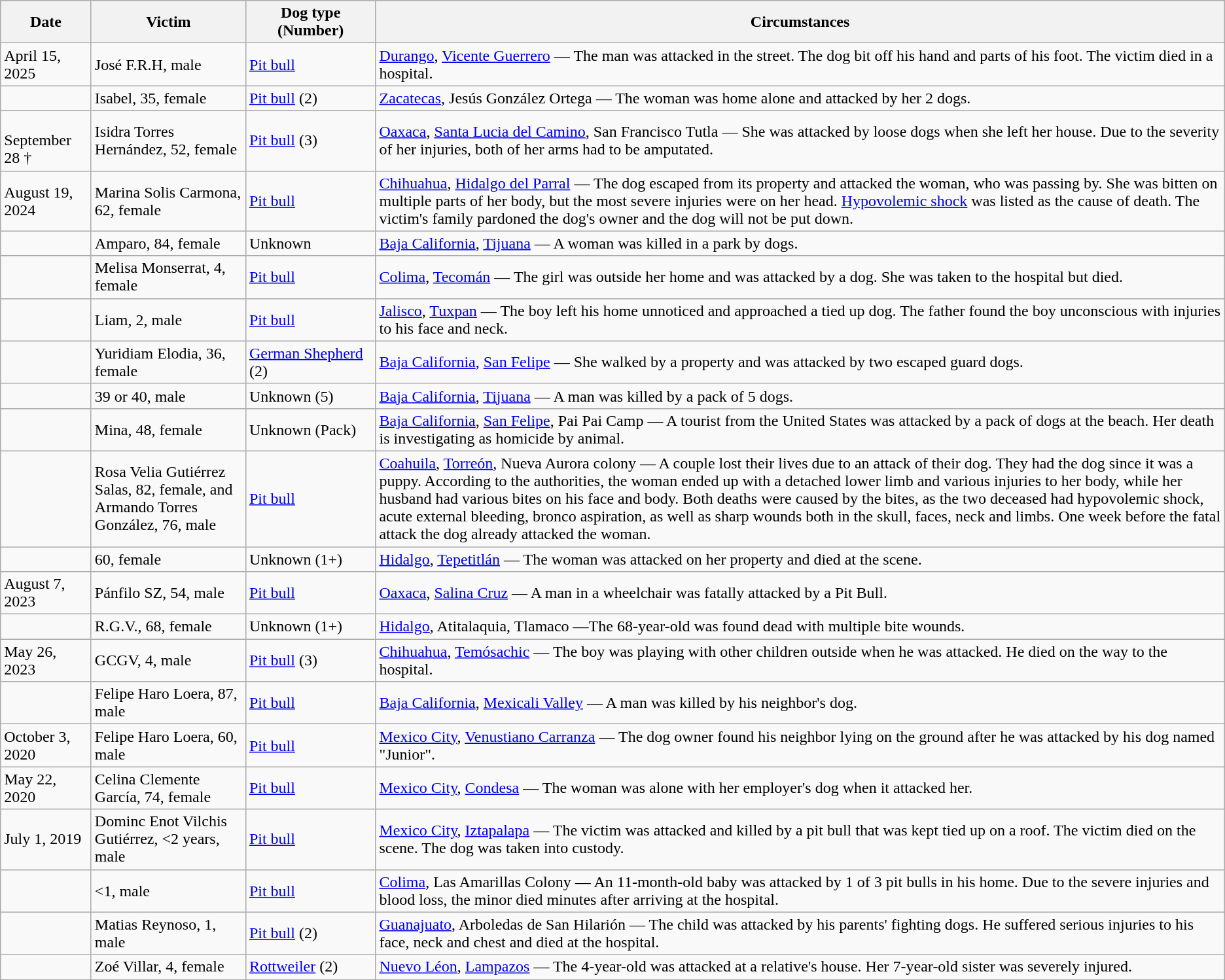<table class="wikitable sortable">
<tr>
<th width="85">Date</th>
<th style="width:150px;">Victim</th>
<th style="width:125px;">Dog type (Number)</th>
<th>Circumstances</th>
</tr>
<tr>
<td>April 15, 2025</td>
<td>José F.R.H, male</td>
<td><a href='#'>Pit bull</a></td>
<td><a href='#'>Durango</a>, <a href='#'>Vicente Guerrero</a> — The man was attacked in the street. The dog bit off his hand and parts of his foot. The victim died in a hospital.</td>
</tr>
<tr>
<td></td>
<td>Isabel, 35, female</td>
<td><a href='#'>Pit bull</a> (2)</td>
<td><a href='#'>Zacatecas</a>, Jesús González Ortega — The woman was home alone and attacked by her 2 dogs.</td>
</tr>
<tr>
<td><br>September 28 †</td>
<td>Isidra Torres Hernández, 52, female</td>
<td><a href='#'>Pit bull</a> (3)</td>
<td><a href='#'>Oaxaca</a>, <a href='#'>Santa Lucia del Camino</a>, San Francisco Tutla — She was attacked by loose dogs when she left her house. Due to the severity of her injuries, both of her arms had to be amputated.</td>
</tr>
<tr>
<td>August 19, 2024</td>
<td>Marina Solis Carmona, 62, female</td>
<td><a href='#'>Pit bull</a></td>
<td><a href='#'>Chihuahua</a>, <a href='#'>Hidalgo del Parral</a> — The dog escaped from its property and attacked the woman, who was passing by. She was bitten on multiple parts of her body, but the most severe injuries were on her head. <a href='#'>Hypovolemic shock</a> was listed as the cause of death. The victim's family pardoned the dog's owner and the dog will not be put down.</td>
</tr>
<tr>
<td></td>
<td>Amparo, 84, female</td>
<td>Unknown</td>
<td><a href='#'>Baja California</a>, <a href='#'>Tijuana</a> — A woman was killed in a park by dogs.</td>
</tr>
<tr>
<td></td>
<td>Melisa Monserrat, 4, female</td>
<td><a href='#'>Pit bull</a></td>
<td><a href='#'>Colima</a>, <a href='#'>Tecomán</a> — The girl was outside her home and was attacked by a dog. She was taken to the hospital but died.</td>
</tr>
<tr>
<td></td>
<td>Liam, 2, male</td>
<td><a href='#'>Pit bull</a></td>
<td><a href='#'>Jalisco</a>, <a href='#'>Tuxpan</a> — The boy left his home unnoticed and approached a tied up dog. The father found the boy unconscious with injuries to his face and neck.</td>
</tr>
<tr>
<td></td>
<td>Yuridiam Elodia, 36, female</td>
<td><a href='#'>German Shepherd</a> (2)</td>
<td><a href='#'>Baja California</a>, <a href='#'>San Felipe</a> — She walked by a property and was attacked by two escaped guard dogs.</td>
</tr>
<tr>
<td></td>
<td>39 or 40, male</td>
<td>Unknown (5)</td>
<td><a href='#'>Baja California</a>, <a href='#'>Tijuana</a> — A man was killed by a pack of 5 dogs.</td>
</tr>
<tr>
<td></td>
<td>Mina, 48, female</td>
<td>Unknown (Pack)</td>
<td><a href='#'>Baja California</a>, <a href='#'>San Felipe</a>, Pai Pai Camp — A tourist from the United States was attacked by a pack of dogs at the beach. Her death is investigating as homicide by animal.</td>
</tr>
<tr>
<td></td>
<td>Rosa Velia Gutiérrez Salas, 82, female, and Armando Torres González, 76, male</td>
<td><a href='#'>Pit bull</a></td>
<td><a href='#'>Coahuila</a>, <a href='#'>Torreón</a>, Nueva Aurora colony — A couple lost their lives due to an attack of their dog. They had the dog since it was a puppy. According to the authorities, the woman ended up with a detached lower limb and various injuries to her body, while her husband had various bites on his face and body. Both deaths were caused by the bites, as the two deceased had hypovolemic shock, acute external bleeding, bronco aspiration, as well as sharp wounds both in the skull, faces, neck and limbs. One week before the fatal attack the dog already attacked the woman.</td>
</tr>
<tr>
<td></td>
<td>60, female</td>
<td>Unknown (1+)</td>
<td><a href='#'>Hidalgo</a>, <a href='#'>Tepetitlán</a> — The woman was attacked on her property and died at the scene.</td>
</tr>
<tr>
<td>August 7, 2023</td>
<td>Pánfilo SZ, 54, male</td>
<td><a href='#'>Pit bull</a></td>
<td><a href='#'>Oaxaca</a>, <a href='#'>Salina Cruz</a> — A man in a wheelchair was fatally attacked by a Pit Bull.</td>
</tr>
<tr>
<td></td>
<td>R.G.V., 68, female</td>
<td>Unknown (1+)</td>
<td><a href='#'>Hidalgo</a>, Atitalaquia, Tlamaco —The 68-year-old was found dead with multiple bite wounds.</td>
</tr>
<tr>
<td>May 26, 2023</td>
<td>GCGV, 4, male</td>
<td><a href='#'>Pit bull</a> (3)</td>
<td><a href='#'>Chihuahua</a>, <a href='#'>Temósachic</a> — The boy was playing with other children outside when he was attacked. He died on the way to the hospital.</td>
</tr>
<tr>
<td></td>
<td>Felipe Haro Loera, 87, male</td>
<td><a href='#'>Pit bull</a></td>
<td><a href='#'>Baja California</a>, <a href='#'>Mexicali Valley</a> — A man was killed by his neighbor's dog.</td>
</tr>
<tr>
<td>October 3, 2020</td>
<td>Felipe Haro Loera, 60, male</td>
<td><a href='#'>Pit bull</a></td>
<td><a href='#'>Mexico City</a>, <a href='#'>Venustiano Carranza</a> — The dog owner found his neighbor lying on the ground after he was attacked by his dog named "Junior".</td>
</tr>
<tr>
<td>May 22, 2020</td>
<td>Celina Clemente García, 74, female</td>
<td><a href='#'>Pit bull</a></td>
<td><a href='#'>Mexico City</a>, <a href='#'>Condesa</a> — The woman was alone with her employer's dog when it attacked her.</td>
</tr>
<tr>
<td>July 1, 2019</td>
<td>Dominc Enot Vilchis Gutiérrez, <2 years, male</td>
<td><a href='#'>Pit bull</a></td>
<td><a href='#'>Mexico City</a>, <a href='#'>Iztapalapa</a>  — The victim was attacked and killed by a pit bull that was kept tied up on a roof. The victim died on the scene. The dog was taken into custody.</td>
</tr>
<tr>
<td></td>
<td><1, male</td>
<td><a href='#'>Pit bull</a></td>
<td><a href='#'>Colima</a>, Las Amarillas Colony — An 11-month-old baby was attacked by 1 of 3 pit bulls in his home. Due to the severe injuries and blood loss, the minor died minutes after arriving at the hospital.</td>
</tr>
<tr>
<td></td>
<td>Matias Reynoso, 1, male</td>
<td><a href='#'>Pit bull</a> (2)</td>
<td><a href='#'>Guanajuato</a>, Arboledas de San Hilarión — The child was attacked by his parents' fighting dogs. He suffered serious injuries to his face, neck and chest and died at the hospital.</td>
</tr>
<tr>
<td></td>
<td>Zoé Villar, 4, female</td>
<td><a href='#'>Rottweiler</a> (2)</td>
<td><a href='#'>Nuevo Léon</a>, <a href='#'>Lampazos</a> — The 4-year-old was attacked at a relative's house. Her 7-year-old sister was severely injured.</td>
</tr>
</table>
